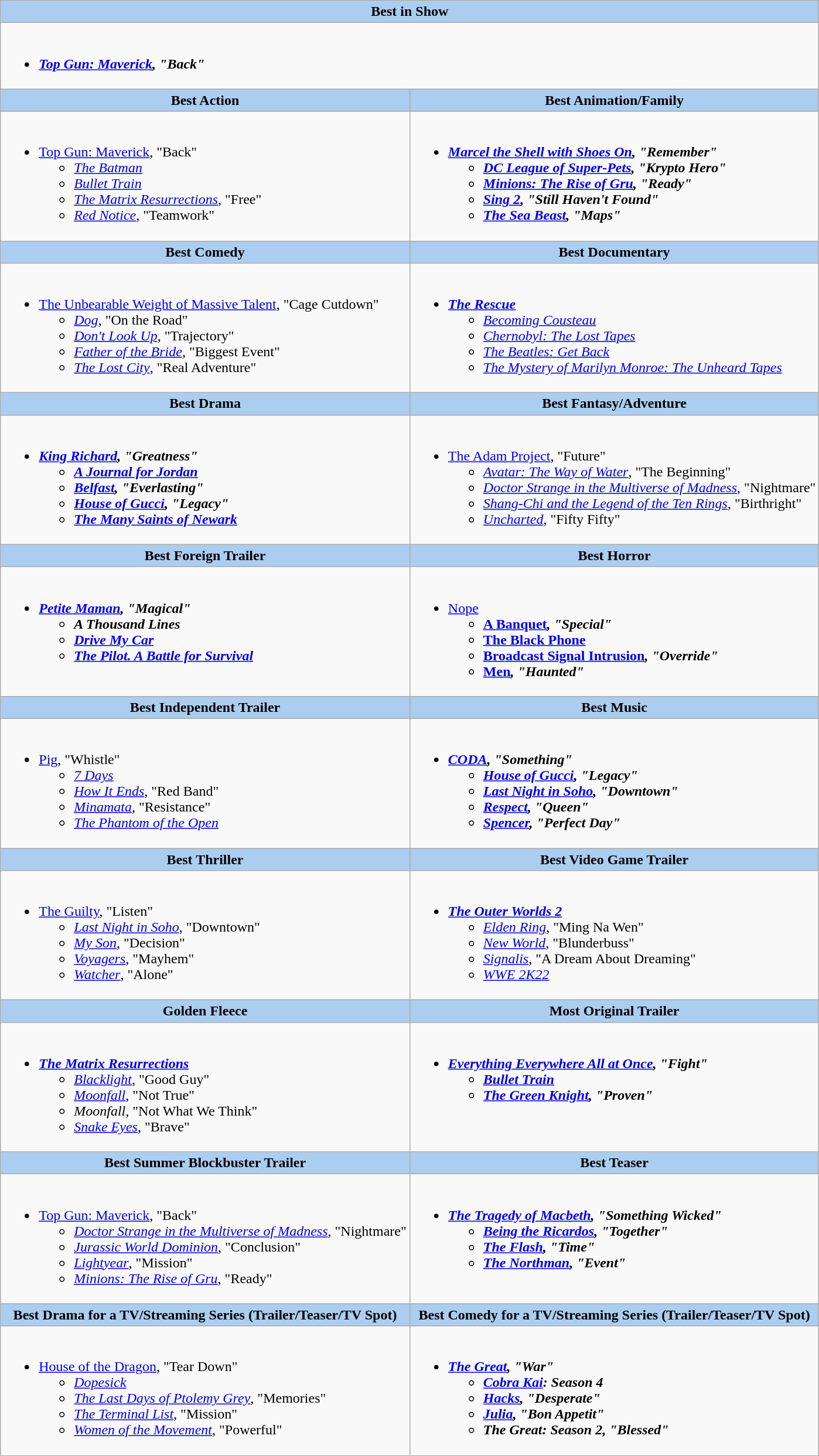<table class=wikitable style="width="100%">
<tr>
<th colspan="2" style="background:#abcdef;">Best in Show</th>
</tr>
<tr>
<td colspan="2" valign="top"><br><ul><li><strong><em><a href='#'>Top Gun: Maverick</a><em>, "Back"<strong></li></ul></td>
</tr>
<tr>
<th style="background:#abcdef;">Best Action</th>
<th style="background:#abcdef;">Best Animation/Family</th>
</tr>
<tr>
<td valign="top"><br><ul><li></em></strong><a href='#'>Top Gun: Maverick</a></em>, "Back"</strong><ul><li><em><a href='#'>The Batman</a></em></li><li><em><a href='#'>Bullet Train</a></em></li><li><em><a href='#'>The Matrix Resurrections</a></em>, "Free"</li><li><em><a href='#'>Red Notice</a></em>, "Teamwork"</li></ul></li></ul></td>
<td valign="top"><br><ul><li><strong><em><a href='#'>Marcel the Shell with Shoes On</a><em>, "Remember"<strong><ul><li></em><a href='#'>DC League of Super-Pets</a><em>, "Krypto Hero"</li><li></em><a href='#'>Minions: The Rise of Gru</a><em>, "Ready"</li><li></em><a href='#'>Sing 2</a><em>, "Still Haven't Found"</li><li></em><a href='#'>The Sea Beast</a><em>, "Maps"</li></ul></li></ul></td>
</tr>
<tr>
<th style="background:#abcdef;">Best Comedy</th>
<th style="background:#abcdef;">Best Documentary</th>
</tr>
<tr>
<td valign="top"><br><ul><li></em></strong><a href='#'>The Unbearable Weight of Massive Talent</a></em>, "Cage Cutdown"</strong><ul><li><em><a href='#'>Dog</a></em>, "On the Road"</li><li><em><a href='#'>Don't Look Up</a></em>, "Trajectory"</li><li><em><a href='#'>Father of the Bride</a></em>, "Biggest Event"</li><li><em><a href='#'>The Lost City</a></em>, "Real Adventure"</li></ul></li></ul></td>
<td valign="top"><br><ul><li><strong><em><a href='#'>The Rescue</a></em></strong><ul><li><em><a href='#'>Becoming Cousteau</a></em></li><li><em><a href='#'>Chernobyl: The Lost Tapes</a></em></li><li><em><a href='#'>The Beatles: Get Back</a></em></li><li><em><a href='#'>The Mystery of Marilyn Monroe: The Unheard Tapes</a></em></li></ul></li></ul></td>
</tr>
<tr>
<th style="background:#abcdef;">Best Drama</th>
<th style="background:#abcdef;">Best Fantasy/Adventure</th>
</tr>
<tr>
<td valign="top"><br><ul><li><strong><em><a href='#'>King Richard</a><em>, "Greatness"<strong><ul><li></em><a href='#'>A Journal for Jordan</a><em></li><li></em><a href='#'>Belfast</a><em>, "Everlasting"</li><li></em><a href='#'>House of Gucci</a><em>, "Legacy"</li><li></em><a href='#'>The Many Saints of Newark</a><em></li></ul></li></ul></td>
<td valign="top"><br><ul><li></em></strong><a href='#'>The Adam Project</a></em>, "Future"</strong><ul><li><em><a href='#'>Avatar: The Way of Water</a></em>, "The Beginning"</li><li><em><a href='#'>Doctor Strange in the Multiverse of Madness</a></em>, "Nightmare"</li><li><em><a href='#'>Shang-Chi and the Legend of the Ten Rings</a></em>, "Birthright"</li><li><em><a href='#'>Uncharted</a></em>, "Fifty Fifty"</li></ul></li></ul></td>
</tr>
<tr>
<th style="background:#abcdef;">Best Foreign Trailer</th>
<th style="background:#abcdef;">Best Horror</th>
</tr>
<tr>
<td valign="top"><br><ul><li><strong><em><a href='#'>Petite Maman</a><em>, "Magical"<strong><ul><li></em>A Thousand Lines<em></li><li></em><a href='#'>Drive My Car</a><em></li><li></em><a href='#'>The Pilot. A Battle for Survival</a><em></li></ul></li></ul></td>
<td valign="top"><br><ul><li></em></strong><a href='#'>Nope</a><strong><em><ul><li></em><a href='#'>A Banquet</a><em>, "Special"</li><li></em><a href='#'>The Black Phone</a><em></li><li></em><a href='#'>Broadcast Signal Intrusion</a><em>, "Override"</li><li></em><a href='#'>Men</a><em>, "Haunted"</li></ul></li></ul></td>
</tr>
<tr>
<th style="background:#abcdef;">Best Independent Trailer</th>
<th style="background:#abcdef;">Best Music</th>
</tr>
<tr>
<td valign="top"><br><ul><li></em></strong><a href='#'>Pig</a></em>, "Whistle"</strong><ul><li><em><a href='#'>7 Days</a></em></li><li><em><a href='#'>How It Ends</a></em>, "Red Band"</li><li><em><a href='#'>Minamata</a></em>, "Resistance"</li><li><em><a href='#'>The Phantom of the Open</a></em></li></ul></li></ul></td>
<td valign="top"><br><ul><li><strong><em><a href='#'>CODA</a><em>, "Something"<strong><ul><li></em><a href='#'>House of Gucci</a><em>, "Legacy"</li><li></em><a href='#'>Last Night in Soho</a><em>, "Downtown"</li><li></em><a href='#'>Respect</a><em>, "Queen"</li><li></em><a href='#'>Spencer</a><em>, "Perfect Day"</li></ul></li></ul></td>
</tr>
<tr>
<th style="background:#abcdef;">Best Thriller</th>
<th style="background:#abcdef;">Best Video Game Trailer</th>
</tr>
<tr>
<td valign="top"><br><ul><li></em></strong><a href='#'>The Guilty</a></em>, "Listen"</strong><ul><li><em><a href='#'>Last Night in Soho</a></em>, "Downtown"</li><li><em><a href='#'>My Son</a></em>, "Decision"</li><li><em><a href='#'>Voyagers</a></em>, "Mayhem"</li><li><em><a href='#'>Watcher</a></em>, "Alone"</li></ul></li></ul></td>
<td valign="top"><br><ul><li><strong><em><a href='#'>The Outer Worlds 2</a></em></strong><ul><li><em><a href='#'>Elden Ring</a></em>, "Ming Na Wen"</li><li><em><a href='#'>New World</a></em>, "Blunderbuss"</li><li><em><a href='#'>Signalis</a></em>, "A Dream About Dreaming"</li><li><em><a href='#'>WWE 2K22</a></em></li></ul></li></ul></td>
</tr>
<tr>
<th style="background:#abcdef;">Golden Fleece</th>
<th style="background:#abcdef;">Most Original Trailer</th>
</tr>
<tr>
<td valign="top"><br><ul><li><strong><em><a href='#'>The Matrix Resurrections</a></em></strong><ul><li><em><a href='#'>Blacklight</a></em>, "Good Guy"</li><li><em><a href='#'>Moonfall</a></em>, "Not True"</li><li><em>Moonfall</em>, "Not What We Think"</li><li><em><a href='#'>Snake Eyes</a></em>, "Brave"</li></ul></li></ul></td>
<td valign="top"><br><ul><li><strong><em><a href='#'>Everything Everywhere All at Once</a><em>, "Fight"<strong><ul><li></em><a href='#'>Bullet Train</a><em></li><li></em><a href='#'>The Green Knight</a><em>, "Proven"</li></ul></li></ul></td>
</tr>
<tr>
<th style="background:#abcdef;">Best Summer Blockbuster Trailer</th>
<th style="background:#abcdef;">Best Teaser</th>
</tr>
<tr>
<td valign="top"><br><ul><li></em></strong><a href='#'>Top Gun: Maverick</a></em>, "Back"</strong><ul><li><em><a href='#'>Doctor Strange in the Multiverse of Madness</a></em>, "Nightmare"</li><li><em><a href='#'>Jurassic World Dominion</a></em>, "Conclusion"</li><li><em><a href='#'>Lightyear</a></em>, "Mission"</li><li><em><a href='#'>Minions: The Rise of Gru</a></em>, "Ready"</li></ul></li></ul></td>
<td valign="top"><br><ul><li><strong><em><a href='#'>The Tragedy of Macbeth</a><em>, "Something Wicked"<strong><ul><li></em><a href='#'>Being the Ricardos</a><em>, "Together"</li><li></em><a href='#'>The Flash</a><em>, "Time"</li><li></em><a href='#'>The Northman</a><em>, "Event"</li></ul></li></ul></td>
</tr>
<tr>
<th style="background:#abcdef;">Best Drama for a TV/Streaming Series (Trailer/Teaser/TV Spot)</th>
<th style="background:#abcdef;">Best Comedy for a TV/Streaming Series (Trailer/Teaser/TV Spot)</th>
</tr>
<tr>
<td valign="top"><br><ul><li></em></strong><a href='#'>House of the Dragon</a></em>, "Tear Down"</strong><ul><li><em><a href='#'>Dopesick</a></em></li><li><em><a href='#'>The Last Days of Ptolemy Grey</a></em>, "Memories"</li><li><em><a href='#'>The Terminal List</a></em>, "Mission"</li><li><em><a href='#'>Women of the Movement</a></em>, "Powerful"</li></ul></li></ul></td>
<td valign="top"><br><ul><li><strong><em><a href='#'>The Great</a><em>, "War"<strong><ul><li></em><a href='#'>Cobra Kai</a><em>: Season 4</li><li></em><a href='#'>Hacks</a><em>, "Desperate"</li><li></em><a href='#'>Julia</a><em>, "Bon Appetit"</li><li></em>The Great<em>: Season 2, "Blessed"</li></ul></li></ul></td>
</tr>
</table>
